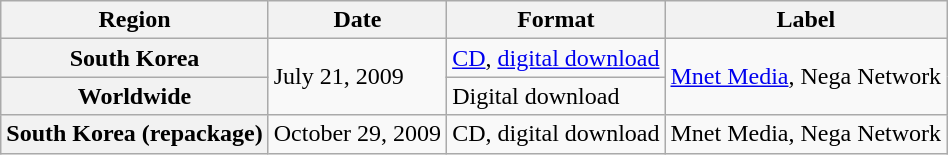<table class="wikitable plainrowheaders">
<tr>
<th scope="col">Region</th>
<th scope="col">Date</th>
<th scope="col">Format</th>
<th scope="col">Label</th>
</tr>
<tr>
<th scope="row">South Korea</th>
<td rowspan="2">July 21, 2009</td>
<td><a href='#'>CD</a>, <a href='#'>digital download</a></td>
<td rowspan="2"><a href='#'>Mnet Media</a>, Nega Network</td>
</tr>
<tr>
<th scope="row">Worldwide</th>
<td>Digital download</td>
</tr>
<tr>
<th scope="row">South Korea (repackage)</th>
<td>October 29, 2009</td>
<td>CD, digital download</td>
<td>Mnet Media, Nega Network</td>
</tr>
</table>
